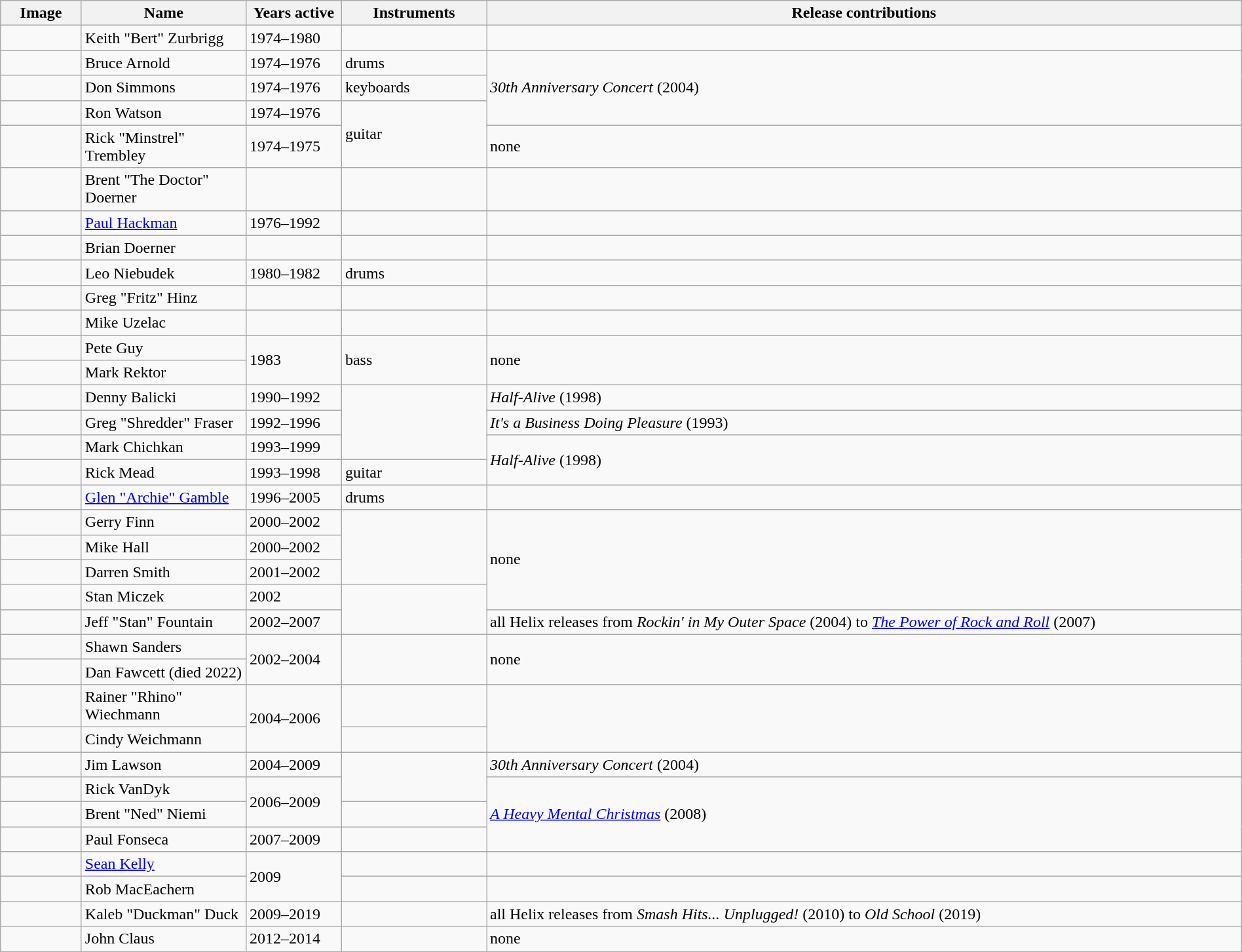<table class="wikitable" border="1" width=100%>
<tr>
<th width="75">Image</th>
<th width="160">Name</th>
<th width="90">Years active</th>
<th width="140">Instruments</th>
<th>Release contributions</th>
</tr>
<tr>
<td></td>
<td>Keith "Bert" Zurbrigg</td>
<td>1974–1980</td>
<td></td>
<td></td>
</tr>
<tr>
<td></td>
<td>Bruce Arnold</td>
<td>1974–1976</td>
<td>drums</td>
<td rowspan="3"><em>30th Anniversary Concert</em> (2004) </td>
</tr>
<tr>
<td></td>
<td>Don Simmons</td>
<td>1974–1976 </td>
<td>keyboards</td>
</tr>
<tr>
<td></td>
<td>Ron Watson</td>
<td>1974–1976 </td>
<td rowspan="2">guitar</td>
</tr>
<tr>
<td></td>
<td>Rick "Minstrel" Trembley</td>
<td>1974–1975</td>
<td>none</td>
</tr>
<tr>
<td></td>
<td>Brent "The Doctor" Doerner</td>
<td></td>
<td></td>
<td></td>
</tr>
<tr>
<td></td>
<td><a href='#'>Paul Hackman</a></td>
<td>1976–1992 </td>
<td></td>
<td></td>
</tr>
<tr>
<td></td>
<td>Brian Doerner</td>
<td></td>
<td></td>
<td></td>
</tr>
<tr>
<td></td>
<td>Leo Niebudek</td>
<td>1980–1982</td>
<td>drums</td>
<td></td>
</tr>
<tr>
<td></td>
<td>Greg "Fritz" Hinz</td>
<td></td>
<td></td>
<td></td>
</tr>
<tr>
<td></td>
<td>Mike Uzelac</td>
<td></td>
<td></td>
<td></td>
</tr>
<tr>
<td></td>
<td>Pete Guy</td>
<td rowspan="2">1983</td>
<td rowspan="2">bass</td>
<td rowspan="2">none</td>
</tr>
<tr>
<td></td>
<td>Mark Rektor</td>
</tr>
<tr>
<td></td>
<td>Denny Balicki<br></td>
<td>1990–1992</td>
<td rowspan="3"></td>
<td><em>Half-Alive</em> (1998)</td>
</tr>
<tr>
<td></td>
<td>Greg "Shredder" Fraser</td>
<td>1992–1996</td>
<td><em>It's a Business Doing Pleasure</em> (1993)</td>
</tr>
<tr>
<td></td>
<td>Mark Chichkan</td>
<td>1993–1999 </td>
<td rowspan="2"><em>Half-Alive</em> (1998)</td>
</tr>
<tr>
<td></td>
<td>Rick Mead</td>
<td>1993–1998 </td>
<td>guitar</td>
</tr>
<tr>
<td></td>
<td><a href='#'>Glen "Archie" Gamble</a></td>
<td>1996–2005</td>
<td>drums</td>
<td></td>
</tr>
<tr>
<td></td>
<td>Gerry Finn</td>
<td>2000–2002 </td>
<td rowspan="3"></td>
<td rowspan="4">none</td>
</tr>
<tr>
<td></td>
<td>Mike Hall</td>
<td>2000–2002</td>
</tr>
<tr>
<td></td>
<td>Darren Smith</td>
<td>2001–2002</td>
</tr>
<tr>
<td></td>
<td>Stan Miczek</td>
<td>2002</td>
<td rowspan="2"></td>
</tr>
<tr>
<td></td>
<td>Jeff "Stan" Fountain</td>
<td>2002–2007</td>
<td>all Helix releases from <em>Rockin' in My Outer Space</em> (2004) to <em><a href='#'>The Power of Rock and Roll</a></em> (2007)</td>
</tr>
<tr>
<td></td>
<td>Shawn Sanders</td>
<td rowspan="2">2002–2004</td>
<td rowspan="2"></td>
<td rowspan="2">none</td>
</tr>
<tr>
<td></td>
<td>Dan Fawcett (died 2022)</td>
</tr>
<tr>
<td></td>
<td>Rainer "Rhino" Wiechmann</td>
<td rowspan="2">2004–2006</td>
<td></td>
<td rowspan="2"></td>
</tr>
<tr>
<td></td>
<td>Cindy Weichmann</td>
<td></td>
</tr>
<tr>
<td></td>
<td>Jim Lawson</td>
<td>2004–2009 </td>
<td rowspan="2"></td>
<td><em>30th Anniversary Concert</em> (2004)</td>
</tr>
<tr>
<td></td>
<td>Rick VanDyk</td>
<td rowspan="2">2006–2009</td>
<td rowspan="3"><em><a href='#'>A Heavy Mental Christmas</a></em> (2008)</td>
</tr>
<tr>
<td></td>
<td>Brent "Ned" Niemi</td>
<td></td>
</tr>
<tr>
<td></td>
<td>Paul Fonseca</td>
<td>2007–2009</td>
<td></td>
</tr>
<tr>
<td></td>
<td><a href='#'>Sean Kelly</a></td>
<td rowspan="2">2009</td>
<td></td>
<td></td>
</tr>
<tr>
<td></td>
<td>Rob MacEachern</td>
<td></td>
<td></td>
</tr>
<tr>
<td></td>
<td>Kaleb "Duckman" Duck</td>
<td>2009–2019</td>
<td></td>
<td>all Helix releases from <em>Smash Hits... Unplugged!</em> (2010) to <em>Old School</em> (2019)</td>
</tr>
<tr>
<td></td>
<td>John Claus</td>
<td>2012–2014</td>
<td></td>
<td>none</td>
</tr>
</table>
